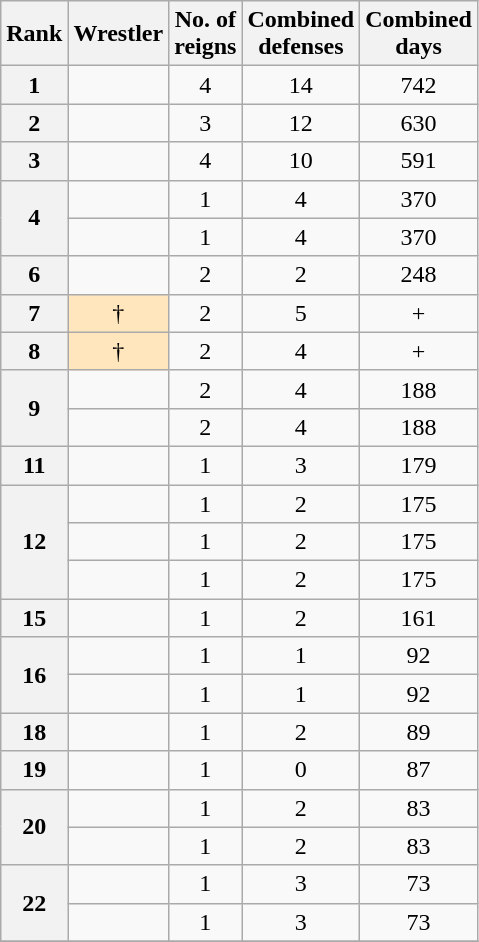<table class="wikitable sortable" style="text-align: center">
<tr>
<th>Rank</th>
<th>Wrestler</th>
<th>No. of<br>reigns</th>
<th>Combined<br>defenses</th>
<th>Combined<br>days</th>
</tr>
<tr>
<th>1</th>
<td></td>
<td>4</td>
<td>14</td>
<td>742</td>
</tr>
<tr>
<th>2</th>
<td></td>
<td>3</td>
<td>12</td>
<td>630</td>
</tr>
<tr>
<th>3</th>
<td></td>
<td>4</td>
<td>10</td>
<td>591</td>
</tr>
<tr>
<th rowspan="2">4</th>
<td></td>
<td>1</td>
<td>4</td>
<td>370</td>
</tr>
<tr>
<td></td>
<td>1</td>
<td>4</td>
<td>370</td>
</tr>
<tr>
<th>6</th>
<td></td>
<td>2</td>
<td>2</td>
<td>248</td>
</tr>
<tr>
<th>7</th>
<td style="background-color:#FFE6BD"> †</td>
<td>2</td>
<td>5</td>
<td>+</td>
</tr>
<tr>
<th>8</th>
<td style="background-color:#FFE6BD"> †</td>
<td>2</td>
<td>4</td>
<td>+</td>
</tr>
<tr>
<th rowspan="2">9</th>
<td></td>
<td>2</td>
<td>4</td>
<td>188</td>
</tr>
<tr>
<td></td>
<td>2</td>
<td>4</td>
<td>188</td>
</tr>
<tr>
<th>11</th>
<td></td>
<td>1</td>
<td>3</td>
<td>179</td>
</tr>
<tr>
<th rowspan="3">12</th>
<td></td>
<td>1</td>
<td>2</td>
<td>175</td>
</tr>
<tr>
<td></td>
<td>1</td>
<td>2</td>
<td>175</td>
</tr>
<tr>
<td></td>
<td>1</td>
<td>2</td>
<td>175</td>
</tr>
<tr>
<th>15</th>
<td></td>
<td>1</td>
<td>2</td>
<td>161</td>
</tr>
<tr>
<th rowspan="2">16</th>
<td></td>
<td>1</td>
<td>1</td>
<td>92</td>
</tr>
<tr>
<td></td>
<td>1</td>
<td>1</td>
<td>92</td>
</tr>
<tr>
<th>18</th>
<td></td>
<td>1</td>
<td>2</td>
<td>89</td>
</tr>
<tr>
<th>19</th>
<td></td>
<td>1</td>
<td>0</td>
<td>87</td>
</tr>
<tr>
<th rowspan="2">20</th>
<td></td>
<td>1</td>
<td>2</td>
<td>83</td>
</tr>
<tr>
<td></td>
<td>1</td>
<td>2</td>
<td>83</td>
</tr>
<tr>
<th rowspan="2">22</th>
<td></td>
<td>1</td>
<td>3</td>
<td>73</td>
</tr>
<tr>
<td></td>
<td>1</td>
<td>3</td>
<td>73</td>
</tr>
<tr>
</tr>
</table>
